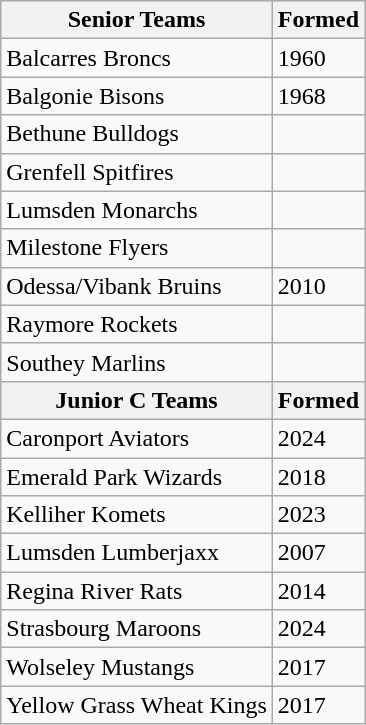<table class="wikitable">
<tr align="center" bgcolor="#dddddd">
<th><strong>Senior Teams</strong></th>
<th>Formed</th>
</tr>
<tr>
<td>Balcarres Broncs</td>
<td>1960</td>
</tr>
<tr>
<td>Balgonie Bisons</td>
<td>1968</td>
</tr>
<tr>
<td>Bethune Bulldogs</td>
<td></td>
</tr>
<tr>
<td>Grenfell Spitfires</td>
<td></td>
</tr>
<tr>
<td>Lumsden Monarchs</td>
<td></td>
</tr>
<tr>
<td>Milestone Flyers</td>
<td></td>
</tr>
<tr>
<td>Odessa/Vibank Bruins</td>
<td>2010</td>
</tr>
<tr>
<td>Raymore Rockets</td>
<td></td>
</tr>
<tr>
<td>Southey Marlins</td>
<td></td>
</tr>
<tr>
<th><strong>Junior C Teams</strong></th>
<th>Formed</th>
</tr>
<tr>
<td>Caronport Aviators</td>
<td>2024</td>
</tr>
<tr>
<td>Emerald Park Wizards</td>
<td>2018</td>
</tr>
<tr>
<td>Kelliher Komets</td>
<td>2023</td>
</tr>
<tr>
<td>Lumsden Lumberjaxx</td>
<td>2007</td>
</tr>
<tr>
<td>Regina River Rats</td>
<td>2014</td>
</tr>
<tr>
<td>Strasbourg Maroons</td>
<td>2024</td>
</tr>
<tr>
<td>Wolseley Mustangs</td>
<td>2017</td>
</tr>
<tr>
<td>Yellow Grass Wheat Kings</td>
<td>2017</td>
</tr>
</table>
